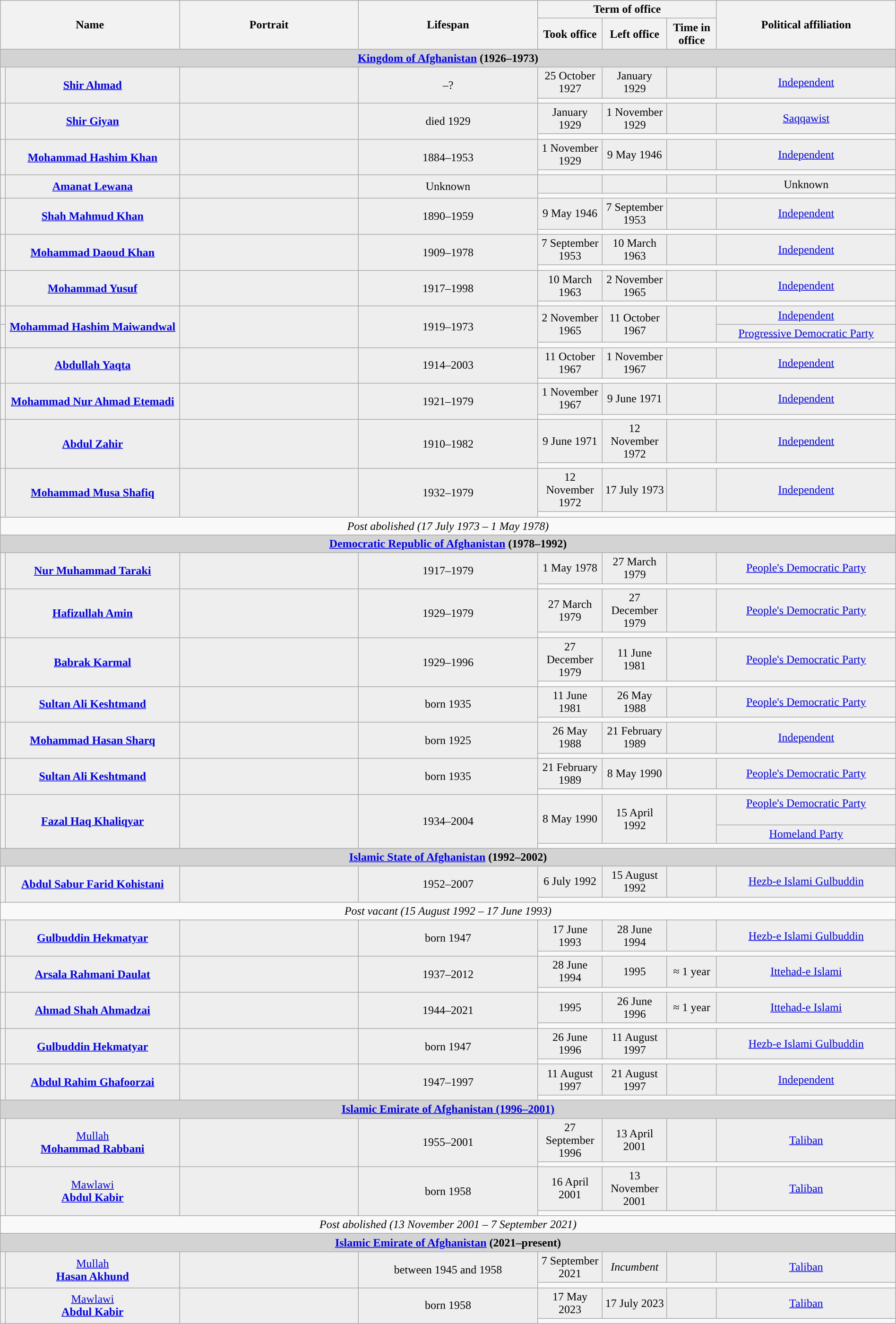<table class="wikitable" style="text-align:center; width:100%">
<tr>
<th rowspan="2" colspan="2" width="20%">Name</th>
<th rowspan="2" width="100px">Portrait</th>
<th rowspan="2" width="20%">Lifespan</th>
<th colspan="3" width="20%">Term of office</th>
<th rowspan="2" width="20%">Political affiliation</th>
</tr>
<tr>
<th>Took office</th>
<th>Left office</th>
<th>Time in office</th>
</tr>
<tr>
<td colspan="8" bgcolor="lightgrey"><strong><a href='#'>Kingdom of Afghanistan</a> (1926–1973)</strong></td>
</tr>
<tr style="background:#EEEEEE">
<th rowspan="2" style="background:"></th>
<td rowspan="2"><strong><a href='#'>Shir Ahmad</a></strong></td>
<td rowspan="2"></td>
<td rowspan="2">–?</td>
<td>25 October 1927</td>
<td>January 1929</td>
<td></td>
<td><a href='#'>Independent</a></td>
</tr>
<tr>
<td colspan="4" align=left></td>
</tr>
<tr style="background:#EEEEEE">
<th rowspan="2" style="background:"></th>
<td rowspan="2"><strong><a href='#'>Shir Giyan</a></strong></td>
<td rowspan="2"></td>
<td rowspan="2">died 1929</td>
<td>January 1929</td>
<td>1 November 1929</td>
<td></td>
<td><a href='#'>Saqqawist</a></td>
</tr>
<tr>
<td colspan="4" align=left></td>
</tr>
<tr style="background:#EEEEEE">
<th rowspan="2" style="background:"></th>
<td rowspan="2"><strong><a href='#'>Mohammad Hashim Khan</a></strong></td>
<td rowspan="2"></td>
<td rowspan="2">1884–1953</td>
<td>1 November 1929</td>
<td>9 May 1946</td>
<td></td>
<td><a href='#'>Independent</a></td>
</tr>
<tr>
<td colspan="4" align=left></td>
</tr>
<tr style="background:#EEEEEE">
<th rowspan="2" style="background:"></th>
<td rowspan="2"><strong><a href='#'>Amanat Lewana</a></strong></td>
<td rowspan="2"></td>
<td rowspan="2">Unknown</td>
<td></td>
<td></td>
<td></td>
<td>Unknown</td>
</tr>
<tr>
<td colspan="4" align=left></td>
</tr>
<tr style="background:#EEEEEE">
<th rowspan="2" style="background:"></th>
<td rowspan="2"><strong><a href='#'>Shah Mahmud Khan</a></strong></td>
<td rowspan="2"></td>
<td rowspan="2">1890–1959</td>
<td>9 May 1946</td>
<td>7 September 1953</td>
<td></td>
<td><a href='#'>Independent</a></td>
</tr>
<tr>
<td colspan="4" align=left></td>
</tr>
<tr style="background:#EEEEEE">
<th rowspan="2" style="background:"></th>
<td rowspan="2"><strong><a href='#'>Mohammad Daoud Khan</a></strong></td>
<td rowspan="2"></td>
<td rowspan="2">1909–1978</td>
<td>7 September 1953</td>
<td>10 March 1963</td>
<td></td>
<td><a href='#'>Independent</a></td>
</tr>
<tr>
<td colspan="4" align=left></td>
</tr>
<tr style="background:#EEEEEE">
<th rowspan="2" style="background:"></th>
<td rowspan="2"><strong><a href='#'>Mohammad Yusuf</a></strong></td>
<td rowspan="2"></td>
<td rowspan="2">1917–1998</td>
<td>10 March 1963</td>
<td>2 November 1965</td>
<td></td>
<td><a href='#'>Independent</a></td>
</tr>
<tr>
<td colspan="4" align=left></td>
</tr>
<tr style="background:#EEEEEE">
<th rowspan="1" style="background:"></th>
<td rowspan="3"><strong><a href='#'>Mohammad Hashim Maiwandwal</a></strong></td>
<td rowspan="3"></td>
<td rowspan="3">1919–1973</td>
<td rowspan="2">2 November 1965</td>
<td rowspan="2">11 October 1967</td>
<td rowspan="2"></td>
<td><a href='#'>Independent</a><br></td>
</tr>
<tr style="background:#EEEEEE">
<th rowspan="2" style="background:"></th>
<td><a href='#'>Progressive Democratic Party</a></td>
</tr>
<tr>
<td colspan="4" align=left></td>
</tr>
<tr style="background:#EEEEEE">
<th rowspan="2" style="background:"></th>
<td rowspan="2"><strong><a href='#'>Abdullah Yaqta</a></strong></td>
<td rowspan="2"></td>
<td rowspan="2">1914–2003</td>
<td>11 October 1967</td>
<td>1 November 1967</td>
<td></td>
<td><a href='#'>Independent</a></td>
</tr>
<tr>
<td colspan="4" align=left></td>
</tr>
<tr style="background:#EEEEEE">
<th rowspan="2" style="background:"></th>
<td rowspan="2"><strong><a href='#'>Mohammad Nur Ahmad Etemadi</a></strong></td>
<td rowspan="2"></td>
<td rowspan="2">1921–1979</td>
<td>1 November 1967</td>
<td>9 June 1971</td>
<td></td>
<td><a href='#'>Independent</a></td>
</tr>
<tr>
<td colspan="4" align=left></td>
</tr>
<tr style="background:#EEEEEE">
<th rowspan="2" style="background:"></th>
<td rowspan="2"><strong><a href='#'>Abdul Zahir</a></strong></td>
<td rowspan="2"></td>
<td rowspan="2">1910–1982</td>
<td>9 June 1971</td>
<td>12 November 1972</td>
<td></td>
<td><a href='#'>Independent</a></td>
</tr>
<tr>
<td colspan="4" align=left></td>
</tr>
<tr style="background:#EEEEEE">
<th rowspan="2" style="background:"></th>
<td rowspan="2"><strong><a href='#'>Mohammad Musa Shafiq</a></strong></td>
<td rowspan="2"></td>
<td rowspan="2">1932–1979</td>
<td>12 November 1972</td>
<td>17 July 1973</td>
<td></td>
<td><a href='#'>Independent</a></td>
</tr>
<tr>
<td colspan="4" align=left></td>
</tr>
<tr>
<td colspan="8"><em>Post abolished (17 July 1973 – 1 May 1978)</em></td>
</tr>
<tr>
<td colspan="8" bgcolor="lightgrey"><strong><a href='#'>Democratic Republic of Afghanistan</a> (1978–1992)</strong></td>
</tr>
<tr style="background:#EEEEEE">
<th rowspan="2" style="background:"></th>
<td rowspan="2"><strong><a href='#'>Nur Muhammad Taraki</a></strong></td>
<td rowspan="2"></td>
<td rowspan="2">1917–1979</td>
<td>1 May 1978</td>
<td>27 March 1979</td>
<td></td>
<td><a href='#'>People's Democratic Party</a><br><em></em></td>
</tr>
<tr>
<td colspan="4" align=left></td>
</tr>
<tr style="background:#EEEEEE">
<th rowspan="2" style="background:"></th>
<td rowspan="2"><strong><a href='#'>Hafizullah Amin</a></strong></td>
<td rowspan="2"></td>
<td rowspan="2">1929–1979</td>
<td>27 March 1979</td>
<td>27 December 1979</td>
<td></td>
<td><a href='#'>People's Democratic Party</a><br><em></em></td>
</tr>
<tr>
<td colspan="4" align=left></td>
</tr>
<tr style="background:#EEEEEE">
<th rowspan="2" style="background:"></th>
<td rowspan="2"><strong><a href='#'>Babrak Karmal</a></strong></td>
<td rowspan="2"></td>
<td rowspan="2">1929–1996</td>
<td>27 December 1979</td>
<td>11 June 1981</td>
<td></td>
<td><a href='#'>People's Democratic Party</a><br><em></em></td>
</tr>
<tr>
<td colspan="4" align=left></td>
</tr>
<tr style="background:#EEEEEE">
<th rowspan="2" style="background:"></th>
<td rowspan="2"><strong><a href='#'>Sultan Ali Keshtmand</a></strong></td>
<td rowspan="2"></td>
<td rowspan="2">born 1935</td>
<td>11 June 1981</td>
<td>26 May 1988</td>
<td></td>
<td><a href='#'>People's Democratic Party</a><br><em></em></td>
</tr>
<tr>
<td colspan="4" align=left></td>
</tr>
<tr style="background:#EEEEEE">
<th rowspan="2" style="background:"></th>
<td rowspan="2"><strong><a href='#'>Mohammad Hasan Sharq</a></strong></td>
<td rowspan="2"></td>
<td rowspan="2">born 1925</td>
<td>26 May 1988</td>
<td>21 February 1989</td>
<td></td>
<td><a href='#'>Independent</a></td>
</tr>
<tr>
<td colspan="4" align=left></td>
</tr>
<tr style="background:#EEEEEE">
<th rowspan="2" style="background:"></th>
<td rowspan="2"><strong><a href='#'>Sultan Ali Keshtmand</a></strong></td>
<td rowspan="2"></td>
<td rowspan="2">born 1935</td>
<td>21 February 1989</td>
<td>8 May 1990</td>
<td></td>
<td><a href='#'>People's Democratic Party</a><br><em></em></td>
</tr>
<tr>
<td colspan="4" align=left></td>
</tr>
<tr style="background:#EEEEEE">
<th rowspan="3" style="background:"></th>
<td rowspan="3"><strong><a href='#'>Fazal Haq Khaliqyar</a></strong></td>
<td rowspan="3"></td>
<td rowspan="3">1934–2004</td>
<td rowspan="2">8 May 1990</td>
<td rowspan="2">15 April 1992</td>
<td rowspan="2"></td>
<td><a href='#'>People's Democratic Party</a><br><em></em><br></td>
</tr>
<tr style="background:#EEEEEE">
<td><a href='#'>Homeland Party</a></td>
</tr>
<tr>
<td colspan="4" align=left></td>
</tr>
<tr>
<td colspan="8" bgcolor="lightgrey"><strong><a href='#'>Islamic State of Afghanistan</a> (1992–2002)</strong></td>
</tr>
<tr style="background:#EEEEEE">
<th rowspan="2" style="background:"></th>
<td rowspan="2"><strong><a href='#'>Abdul Sabur Farid Kohistani</a></strong></td>
<td rowspan="2"></td>
<td rowspan="2">1952–2007</td>
<td>6 July 1992</td>
<td>15 August 1992</td>
<td></td>
<td><a href='#'>Hezb-e Islami Gulbuddin</a></td>
</tr>
<tr>
<td colspan="4" align=left></td>
</tr>
<tr>
<td colspan="8"><em>Post vacant (15 August 1992 – 17 June 1993)</em></td>
</tr>
<tr style="background:#EEEEEE">
<th rowspan="2" style="background:"></th>
<td rowspan="2"><strong><a href='#'>Gulbuddin Hekmatyar</a></strong></td>
<td rowspan="2"></td>
<td rowspan="2">born 1947</td>
<td>17 June 1993</td>
<td>28 June 1994</td>
<td></td>
<td><a href='#'>Hezb-e Islami Gulbuddin</a></td>
</tr>
<tr>
<td colspan="4" align=left></td>
</tr>
<tr style="background:#EEEEEE">
<th rowspan="2" style="background:"></th>
<td rowspan="2"><strong><a href='#'>Arsala Rahmani Daulat</a></strong></td>
<td rowspan="2"></td>
<td rowspan="2">1937–2012</td>
<td>28 June 1994</td>
<td>1995</td>
<td>≈ 1 year</td>
<td><a href='#'>Ittehad-e Islami</a></td>
</tr>
<tr>
<td colspan="4" align=left></td>
</tr>
<tr style="background:#EEEEEE">
<th rowspan="2" style="background:"></th>
<td rowspan="2"><strong><a href='#'>Ahmad Shah Ahmadzai</a></strong></td>
<td rowspan="2"></td>
<td rowspan="2">1944–2021</td>
<td>1995</td>
<td>26 June 1996</td>
<td>≈ 1 year</td>
<td><a href='#'>Ittehad-e Islami</a></td>
</tr>
<tr>
<td colspan="4" align=left></td>
</tr>
<tr style="background:#EEEEEE">
<th rowspan="2" style="background:"></th>
<td rowspan="2"><strong><a href='#'>Gulbuddin Hekmatyar</a></strong></td>
<td rowspan="2"></td>
<td rowspan="2">born 1947</td>
<td>26 June 1996</td>
<td>11 August 1997</td>
<td></td>
<td><a href='#'>Hezb-e Islami Gulbuddin</a></td>
</tr>
<tr>
<td colspan="4" align=left></td>
</tr>
<tr style="background:#EEEEEE">
<th rowspan="2" style="background:"></th>
<td rowspan="2"><strong><a href='#'>Abdul Rahim Ghafoorzai</a></strong></td>
<td rowspan="2"></td>
<td rowspan="2">1947–1997</td>
<td>11 August 1997</td>
<td>21 August 1997</td>
<td></td>
<td><a href='#'>Independent</a></td>
</tr>
<tr>
<td colspan="4" align=left></td>
</tr>
<tr>
<td colspan="8" bgcolor="lightgrey"><strong><a href='#'>Islamic Emirate of Afghanistan (1996–2001)</a></strong></td>
</tr>
<tr style="background:#EEEEEE">
<th rowspan="2" style="background:"></th>
<td rowspan="2"><a href='#'>Mullah</a><br><strong><a href='#'>Mohammad Rabbani</a></strong></td>
<td rowspan="2"></td>
<td rowspan="2">1955–2001</td>
<td>27 September 1996</td>
<td>13 April 2001</td>
<td></td>
<td><a href='#'>Taliban</a></td>
</tr>
<tr>
<td colspan="4" align=left></td>
</tr>
<tr style="background:#EEEEEE">
<th rowspan="2" style="background:"></th>
<td rowspan="2"><a href='#'>Mawlawi</a><br><strong><a href='#'>Abdul Kabir</a></strong></td>
<td rowspan="2"></td>
<td rowspan="2">born 1958</td>
<td>16 April 2001</td>
<td>13 November 2001</td>
<td></td>
<td><a href='#'>Taliban</a></td>
</tr>
<tr>
<td colspan="4" align=left></td>
</tr>
<tr>
<td colspan="8"><em>Post abolished (13 November 2001 – 7 September 2021)</em></td>
</tr>
<tr>
<td colspan="8" bgcolor="lightgrey"><strong><a href='#'>Islamic Emirate of Afghanistan</a> (2021–present)</strong></td>
</tr>
<tr style="background:#EEEEEE">
<th rowspan="2" style="background:"></th>
<td rowspan="2"><a href='#'>Mullah</a><br><strong><a href='#'>Hasan Akhund</a></strong></td>
<td rowspan="2"></td>
<td rowspan="2">between 1945 and 1958</td>
<td>7 September 2021</td>
<td><em>Incumbent</em></td>
<td></td>
<td><a href='#'>Taliban</a></td>
</tr>
<tr>
<td colspan="4" align=left></td>
</tr>
<tr style="background:#EEEEEE">
<th rowspan="2" style="background:"></th>
<td rowspan="2"><a href='#'>Mawlawi</a><br><strong><a href='#'>Abdul Kabir</a></strong></td>
<td rowspan="2"></td>
<td rowspan="2">born 1958</td>
<td>17 May 2023</td>
<td>17 July 2023</td>
<td></td>
<td><a href='#'>Taliban</a></td>
</tr>
<tr>
<td colspan="4" align=left></td>
</tr>
</table>
